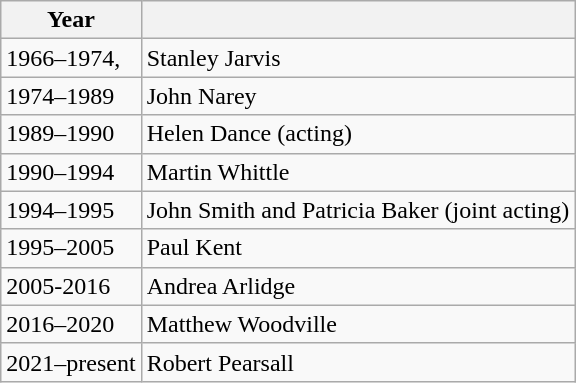<table class="wikitable">
<tr>
<th>Year</th>
<th></th>
</tr>
<tr>
<td>1966–1974,</td>
<td>Stanley Jarvis</td>
</tr>
<tr>
<td>1974–1989</td>
<td>John Narey</td>
</tr>
<tr>
<td>1989–1990</td>
<td>Helen Dance (acting)</td>
</tr>
<tr>
<td>1990–1994</td>
<td>Martin Whittle</td>
</tr>
<tr>
<td>1994–1995</td>
<td>John Smith and Patricia Baker (joint acting)</td>
</tr>
<tr>
<td>1995–2005</td>
<td>Paul Kent</td>
</tr>
<tr>
<td>2005-2016</td>
<td>Andrea Arlidge</td>
</tr>
<tr>
<td>2016–2020</td>
<td>Matthew Woodville</td>
</tr>
<tr>
<td>2021–present</td>
<td>Robert Pearsall</td>
</tr>
</table>
